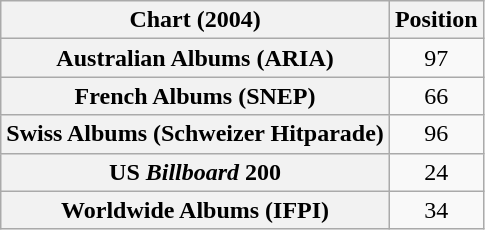<table class="wikitable sortable plainrowheaders" style="text-align:center">
<tr>
<th scope="col">Chart (2004)</th>
<th scope="col">Position</th>
</tr>
<tr>
<th scope="row">Australian Albums (ARIA)</th>
<td>97</td>
</tr>
<tr>
<th scope="row">French Albums (SNEP)</th>
<td>66</td>
</tr>
<tr>
<th scope="row">Swiss Albums (Schweizer Hitparade)</th>
<td>96</td>
</tr>
<tr>
<th scope="row">US <em>Billboard</em> 200</th>
<td>24</td>
</tr>
<tr>
<th scope="row">Worldwide Albums (IFPI)</th>
<td>34</td>
</tr>
</table>
